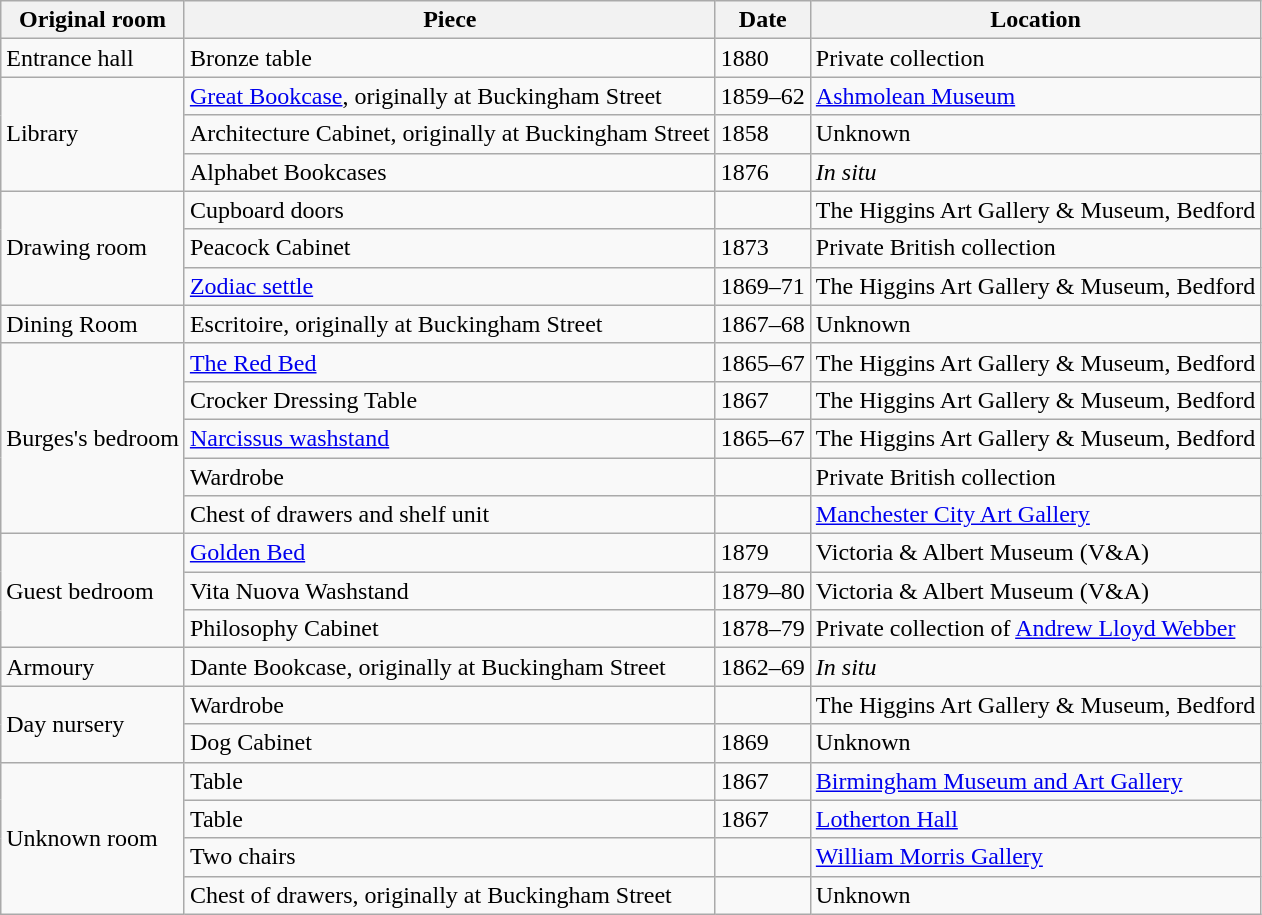<table class="wikitable sortable">
<tr>
<th scope=col>Original room</th>
<th scope=col>Piece</th>
<th scope=col>Date</th>
<th scope=col>Location</th>
</tr>
<tr>
<td>Entrance hall</td>
<td>Bronze table</td>
<td>1880</td>
<td>Private collection</td>
</tr>
<tr>
<td rowspan=3>Library</td>
<td><a href='#'>Great Bookcase</a>, originally at Buckingham Street</td>
<td>1859–62</td>
<td><a href='#'>Ashmolean Museum</a></td>
</tr>
<tr>
<td>Architecture Cabinet, originally at Buckingham Street</td>
<td>1858</td>
<td>Unknown</td>
</tr>
<tr>
<td>Alphabet Bookcases</td>
<td>1876</td>
<td><em>In situ</em></td>
</tr>
<tr>
<td rowspan=3>Drawing room</td>
<td>Cupboard doors</td>
<td></td>
<td>The Higgins Art Gallery & Museum, Bedford</td>
</tr>
<tr>
<td>Peacock Cabinet</td>
<td>1873</td>
<td>Private British collection</td>
</tr>
<tr>
<td><a href='#'>Zodiac settle</a></td>
<td>1869–71</td>
<td>The Higgins Art Gallery & Museum, Bedford</td>
</tr>
<tr>
<td>Dining Room</td>
<td>Escritoire, originally at Buckingham Street</td>
<td>1867–68</td>
<td>Unknown</td>
</tr>
<tr>
<td rowspan=5>Burges's bedroom</td>
<td><a href='#'>The Red Bed</a></td>
<td>1865–67</td>
<td>The Higgins Art Gallery & Museum, Bedford</td>
</tr>
<tr>
<td>Crocker Dressing Table</td>
<td>1867</td>
<td>The Higgins Art Gallery & Museum, Bedford</td>
</tr>
<tr>
<td><a href='#'>Narcissus washstand</a></td>
<td>1865–67</td>
<td>The Higgins Art Gallery & Museum, Bedford</td>
</tr>
<tr>
<td>Wardrobe</td>
<td></td>
<td>Private British collection</td>
</tr>
<tr>
<td>Chest of drawers and shelf unit</td>
<td></td>
<td><a href='#'>Manchester City Art Gallery</a></td>
</tr>
<tr>
<td rowspan=3>Guest bedroom</td>
<td><a href='#'>Golden Bed</a></td>
<td>1879</td>
<td>Victoria & Albert Museum (V&A)</td>
</tr>
<tr>
<td>Vita Nuova Washstand</td>
<td>1879–80</td>
<td>Victoria & Albert Museum (V&A)</td>
</tr>
<tr>
<td>Philosophy Cabinet</td>
<td>1878–79</td>
<td>Private collection of <a href='#'>Andrew Lloyd Webber</a></td>
</tr>
<tr>
<td rowspan=1>Armoury</td>
<td>Dante Bookcase, originally at Buckingham Street</td>
<td>1862–69</td>
<td><em>In situ</em></td>
</tr>
<tr>
<td rowspan=2>Day nursery</td>
<td>Wardrobe</td>
<td></td>
<td>The Higgins Art Gallery & Museum, Bedford</td>
</tr>
<tr>
<td>Dog Cabinet</td>
<td>1869</td>
<td>Unknown</td>
</tr>
<tr>
<td rowspan=4>Unknown room</td>
<td>Table</td>
<td>1867</td>
<td><a href='#'>Birmingham Museum and Art Gallery</a></td>
</tr>
<tr>
<td>Table</td>
<td>1867</td>
<td><a href='#'>Lotherton Hall</a></td>
</tr>
<tr>
<td>Two chairs</td>
<td></td>
<td><a href='#'>William Morris Gallery</a></td>
</tr>
<tr>
<td>Chest of drawers, originally at Buckingham Street</td>
<td></td>
<td>Unknown</td>
</tr>
</table>
